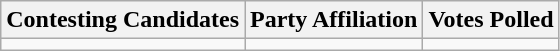<table class="wikitable sortable">
<tr>
<th>Contesting Candidates</th>
<th>Party Affiliation</th>
<th>Votes Polled</th>
</tr>
<tr>
<td></td>
<td></td>
<td></td>
</tr>
</table>
